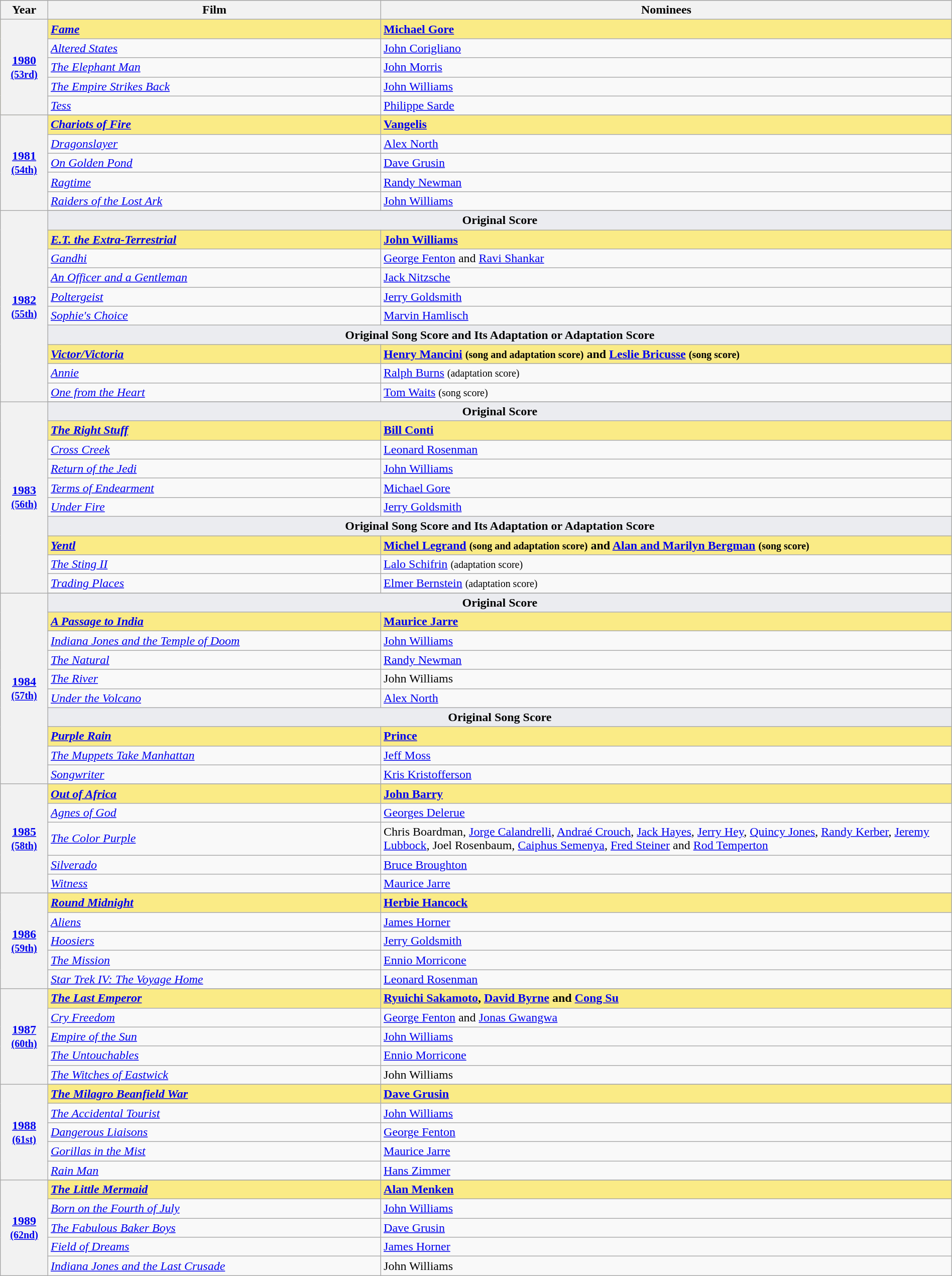<table class="wikitable" style="width:100%">
<tr bgcolor="#bebebe">
<th width="5%">Year</th>
<th width="35%">Film</th>
<th width="60%">Nominees</th>
</tr>
<tr style="background:#FAEB86">
<th rowspan="5"><a href='#'>1980</a><br><small><a href='#'>(53rd)</a></small></th>
<td><strong><em><a href='#'>Fame</a></em></strong></td>
<td><strong><a href='#'>Michael Gore</a></strong></td>
</tr>
<tr>
<td><em><a href='#'>Altered States</a></em></td>
<td><a href='#'>John Corigliano</a></td>
</tr>
<tr>
<td><em><a href='#'>The Elephant Man</a></em></td>
<td><a href='#'>John Morris</a></td>
</tr>
<tr>
<td><em><a href='#'>The Empire Strikes Back</a></em></td>
<td><a href='#'>John Williams</a></td>
</tr>
<tr>
<td><em><a href='#'>Tess</a></em></td>
<td><a href='#'>Philippe Sarde</a></td>
</tr>
<tr>
<th rowspan="6" style="text-align:center"><a href='#'>1981</a><br><small><a href='#'>(54th)</a></small></th>
</tr>
<tr style="background:#FAEB86">
<td><strong><em><a href='#'>Chariots of Fire</a></em></strong></td>
<td><strong><a href='#'>Vangelis</a></strong></td>
</tr>
<tr>
<td><em><a href='#'>Dragonslayer</a></em></td>
<td><a href='#'>Alex North</a></td>
</tr>
<tr>
<td><em><a href='#'>On Golden Pond</a></em></td>
<td><a href='#'>Dave Grusin</a></td>
</tr>
<tr>
<td><em><a href='#'>Ragtime</a></em></td>
<td><a href='#'>Randy Newman</a></td>
</tr>
<tr>
<td><em><a href='#'>Raiders of the Lost Ark</a></em></td>
<td><a href='#'>John Williams</a></td>
</tr>
<tr>
<th rowspan="11" style="text-align:center"><a href='#'>1982</a><br><small><a href='#'>(55th)</a></small></th>
</tr>
<tr>
<td colspan=2 style="text-align:center; background:#EBECF0"><strong>Original Score</strong></td>
</tr>
<tr style="background:#FAEB86">
<td><strong><em><a href='#'>E.T. the Extra-Terrestrial</a></em></strong></td>
<td><strong><a href='#'>John Williams</a></strong></td>
</tr>
<tr>
<td><em><a href='#'>Gandhi</a></em></td>
<td><a href='#'>George Fenton</a> and <a href='#'>Ravi Shankar</a></td>
</tr>
<tr>
<td><em><a href='#'>An Officer and a Gentleman</a></em></td>
<td><a href='#'>Jack Nitzsche</a></td>
</tr>
<tr>
<td><em><a href='#'>Poltergeist</a></em></td>
<td><a href='#'>Jerry Goldsmith</a></td>
</tr>
<tr>
<td><em><a href='#'>Sophie's Choice</a></em></td>
<td><a href='#'>Marvin Hamlisch</a></td>
</tr>
<tr>
<td colspan=2 style="text-align:center; background:#EBECF0"><strong>Original Song Score and Its Adaptation or Adaptation Score</strong></td>
</tr>
<tr style="background:#FAEB86">
<td><strong><em><a href='#'>Victor/Victoria</a></em></strong></td>
<td><strong><a href='#'>Henry Mancini</a> <small>(song and adaptation score)</small> and <a href='#'>Leslie Bricusse</a> <small>(song score)</small></strong></td>
</tr>
<tr>
<td><em><a href='#'>Annie</a></em></td>
<td><a href='#'>Ralph Burns</a> <small>(adaptation score)</small></td>
</tr>
<tr>
<td><em><a href='#'>One from the Heart</a></em></td>
<td><a href='#'>Tom Waits</a> <small>(song score)</small></td>
</tr>
<tr>
<th rowspan="11" style="text-align:center"><a href='#'>1983</a><br><small><a href='#'>(56th)</a></small></th>
</tr>
<tr>
<td colspan=2 style="text-align:center; background:#EBECF0"><strong>Original Score</strong></td>
</tr>
<tr style="background:#FAEB86">
<td><strong><em><a href='#'>The Right Stuff</a></em></strong></td>
<td><strong><a href='#'>Bill Conti</a></strong></td>
</tr>
<tr>
<td><em><a href='#'>Cross Creek</a></em></td>
<td><a href='#'>Leonard Rosenman</a></td>
</tr>
<tr>
<td><em><a href='#'>Return of the Jedi</a></em></td>
<td><a href='#'>John Williams</a></td>
</tr>
<tr>
<td><em><a href='#'>Terms of Endearment</a></em></td>
<td><a href='#'>Michael Gore</a></td>
</tr>
<tr>
<td><em><a href='#'>Under Fire</a></em></td>
<td><a href='#'>Jerry Goldsmith</a></td>
</tr>
<tr>
<td colspan=2 style="text-align:center; background:#EBECF0"><strong>Original Song Score and Its Adaptation or Adaptation Score</strong></td>
</tr>
<tr style="background:#FAEB86">
<td><strong><em><a href='#'>Yentl</a></em></strong></td>
<td><strong><a href='#'>Michel Legrand</a> <small>(song and adaptation score)</small> and <a href='#'>Alan and Marilyn Bergman</a> <small>(song score)</small></strong></td>
</tr>
<tr>
<td><em><a href='#'>The Sting II</a></em></td>
<td><a href='#'>Lalo Schifrin</a> <small>(adaptation score)</small></td>
</tr>
<tr>
<td><em><a href='#'>Trading Places</a></em></td>
<td><a href='#'>Elmer Bernstein</a> <small>(adaptation score)</small></td>
</tr>
<tr>
<th rowspan="11" style="text-align:center"><a href='#'>1984</a><br><small><a href='#'>(57th)</a></small></th>
</tr>
<tr>
<td colspan=2 style="text-align:center; background:#EBECF0"><strong>Original Score</strong></td>
</tr>
<tr style="background:#FAEB86">
<td><strong><em><a href='#'>A Passage to India</a></em></strong></td>
<td><strong><a href='#'>Maurice Jarre</a></strong></td>
</tr>
<tr>
<td><em><a href='#'>Indiana Jones and the Temple of Doom</a></em></td>
<td><a href='#'>John Williams</a></td>
</tr>
<tr>
<td><em><a href='#'>The Natural</a></em></td>
<td><a href='#'>Randy Newman</a></td>
</tr>
<tr>
<td><em><a href='#'>The River</a></em></td>
<td>John Williams</td>
</tr>
<tr>
<td><em><a href='#'>Under the Volcano</a></em></td>
<td><a href='#'>Alex North</a></td>
</tr>
<tr>
<td colspan=2 style="text-align:center; background:#EBECF0"><strong>Original Song Score</strong></td>
</tr>
<tr style="background:#FAEB86">
<td><strong><em><a href='#'>Purple Rain</a></em></strong></td>
<td><strong><a href='#'>Prince</a></strong></td>
</tr>
<tr>
<td><em><a href='#'>The Muppets Take Manhattan</a></em></td>
<td><a href='#'>Jeff Moss</a></td>
</tr>
<tr>
<td><em><a href='#'>Songwriter</a></em></td>
<td><a href='#'>Kris Kristofferson</a></td>
</tr>
<tr>
<th rowspan="6" style="text-align:center"><a href='#'>1985</a><br><small><a href='#'>(58th)</a></small></th>
</tr>
<tr style="background:#FAEB86">
<td><strong><em><a href='#'>Out of Africa</a></em></strong></td>
<td><strong><a href='#'>John Barry</a></strong></td>
</tr>
<tr>
<td><em><a href='#'>Agnes of God</a></em></td>
<td><a href='#'>Georges Delerue</a></td>
</tr>
<tr>
<td><em><a href='#'>The Color Purple</a></em></td>
<td>Chris Boardman, <a href='#'>Jorge Calandrelli</a>, <a href='#'>Andraé Crouch</a>, <a href='#'>Jack Hayes</a>, <a href='#'>Jerry Hey</a>, <a href='#'>Quincy Jones</a>, <a href='#'>Randy Kerber</a>, <a href='#'>Jeremy Lubbock</a>, Joel Rosenbaum, <a href='#'>Caiphus Semenya</a>, <a href='#'>Fred Steiner</a> and <a href='#'>Rod Temperton</a></td>
</tr>
<tr>
<td><em><a href='#'>Silverado</a></em></td>
<td><a href='#'>Bruce Broughton</a></td>
</tr>
<tr>
<td><em><a href='#'>Witness</a></em></td>
<td><a href='#'>Maurice Jarre</a></td>
</tr>
<tr>
<th rowspan="6" style="text-align:center"><a href='#'>1986</a><br><small><a href='#'>(59th)</a></small></th>
</tr>
<tr style="background:#FAEB86">
<td><strong><em><a href='#'>Round Midnight</a></em></strong></td>
<td><strong><a href='#'>Herbie Hancock</a></strong></td>
</tr>
<tr>
<td><em><a href='#'>Aliens</a></em></td>
<td><a href='#'>James Horner</a></td>
</tr>
<tr>
<td><em><a href='#'>Hoosiers</a></em></td>
<td><a href='#'>Jerry Goldsmith</a></td>
</tr>
<tr>
<td><em><a href='#'>The Mission</a></em></td>
<td><a href='#'>Ennio Morricone</a></td>
</tr>
<tr>
<td><em><a href='#'>Star Trek IV: The Voyage Home</a></em></td>
<td><a href='#'>Leonard Rosenman</a></td>
</tr>
<tr>
<th rowspan="6" style="text-align:center"><a href='#'>1987</a><br><small><a href='#'>(60th)</a></small></th>
</tr>
<tr style="background:#FAEB86">
<td><strong><em><a href='#'>The Last Emperor</a></em></strong></td>
<td><strong><a href='#'>Ryuichi Sakamoto</a>, <a href='#'>David Byrne</a> and <a href='#'>Cong Su</a></strong></td>
</tr>
<tr>
<td><em><a href='#'>Cry Freedom</a></em></td>
<td><a href='#'>George Fenton</a> and <a href='#'>Jonas Gwangwa</a></td>
</tr>
<tr>
<td><em><a href='#'>Empire of the Sun</a></em></td>
<td><a href='#'>John Williams</a></td>
</tr>
<tr>
<td><em><a href='#'>The Untouchables</a></em></td>
<td><a href='#'>Ennio Morricone</a></td>
</tr>
<tr>
<td><em><a href='#'>The Witches of Eastwick</a></em></td>
<td>John Williams</td>
</tr>
<tr>
<th rowspan="6" style="text-align:center"><a href='#'>1988</a><br><small><a href='#'>(61st)</a></small></th>
</tr>
<tr style="background:#FAEB86">
<td><strong><em><a href='#'>The Milagro Beanfield War</a></em></strong></td>
<td><strong><a href='#'>Dave Grusin</a></strong></td>
</tr>
<tr>
<td><em><a href='#'>The Accidental Tourist</a></em></td>
<td><a href='#'>John Williams</a></td>
</tr>
<tr>
<td><em><a href='#'>Dangerous Liaisons</a></em></td>
<td><a href='#'>George Fenton</a></td>
</tr>
<tr>
<td><em><a href='#'>Gorillas in the Mist</a></em></td>
<td><a href='#'>Maurice Jarre</a></td>
</tr>
<tr>
<td><em><a href='#'>Rain Man</a></em></td>
<td><a href='#'>Hans Zimmer</a></td>
</tr>
<tr>
<th rowspan="6" style="text-align:center"><a href='#'>1989</a><br><small><a href='#'>(62nd)</a></small></th>
</tr>
<tr style="background:#FAEB86">
<td><strong><em><a href='#'>The Little Mermaid</a></em></strong></td>
<td><strong><a href='#'>Alan Menken</a></strong></td>
</tr>
<tr>
<td><em><a href='#'>Born on the Fourth of July</a></em></td>
<td><a href='#'>John Williams</a></td>
</tr>
<tr>
<td><em><a href='#'>The Fabulous Baker Boys</a></em></td>
<td><a href='#'>Dave Grusin</a></td>
</tr>
<tr>
<td><em><a href='#'>Field of Dreams</a></em></td>
<td><a href='#'>James Horner</a></td>
</tr>
<tr>
<td><em><a href='#'>Indiana Jones and the Last Crusade</a></em></td>
<td>John Williams</td>
</tr>
</table>
